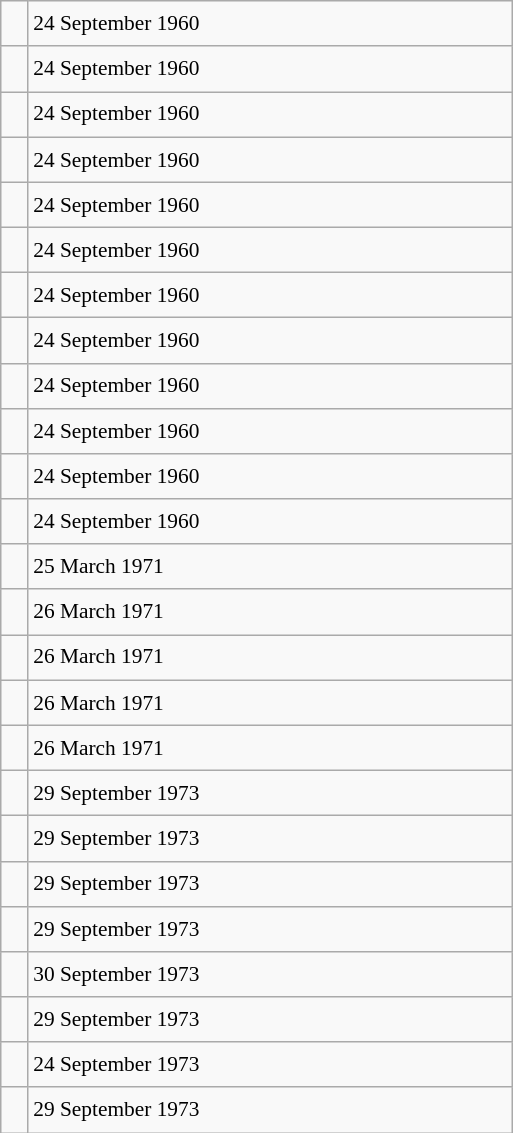<table class="wikitable" style="font-size: 89%; float: left; width: 24em; margin-right: 1em; line-height: 1.65em">
<tr>
<td></td>
<td>24 September 1960</td>
</tr>
<tr>
<td></td>
<td>24 September 1960</td>
</tr>
<tr>
<td></td>
<td>24 September 1960</td>
</tr>
<tr>
<td></td>
<td>24 September 1960</td>
</tr>
<tr>
<td></td>
<td>24 September 1960</td>
</tr>
<tr>
<td></td>
<td>24 September 1960</td>
</tr>
<tr>
<td></td>
<td>24 September 1960</td>
</tr>
<tr>
<td></td>
<td>24 September 1960</td>
</tr>
<tr>
<td></td>
<td>24 September 1960</td>
</tr>
<tr>
<td></td>
<td>24 September 1960</td>
</tr>
<tr>
<td></td>
<td>24 September 1960</td>
</tr>
<tr>
<td></td>
<td>24 September 1960</td>
</tr>
<tr>
<td></td>
<td>25 March 1971</td>
</tr>
<tr>
<td></td>
<td>26 March 1971</td>
</tr>
<tr>
<td></td>
<td>26 March 1971</td>
</tr>
<tr>
<td></td>
<td>26 March 1971</td>
</tr>
<tr>
<td></td>
<td>26 March 1971</td>
</tr>
<tr>
<td></td>
<td>29 September 1973</td>
</tr>
<tr>
<td></td>
<td>29 September 1973</td>
</tr>
<tr>
<td></td>
<td>29 September 1973</td>
</tr>
<tr>
<td></td>
<td>29 September 1973</td>
</tr>
<tr>
<td></td>
<td>30 September 1973</td>
</tr>
<tr>
<td></td>
<td>29 September 1973</td>
</tr>
<tr>
<td></td>
<td>24 September 1973</td>
</tr>
<tr>
<td></td>
<td>29 September 1973</td>
</tr>
</table>
